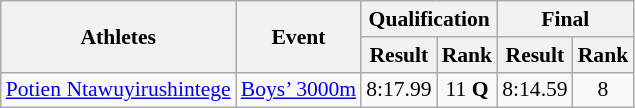<table class="wikitable" border="1" style="font-size:90%">
<tr>
<th rowspan=2>Athletes</th>
<th rowspan=2>Event</th>
<th colspan=2>Qualification</th>
<th colspan=2>Final</th>
</tr>
<tr>
<th>Result</th>
<th>Rank</th>
<th>Result</th>
<th>Rank</th>
</tr>
<tr>
<td><a href='#'>Potien Ntawuyirushintege</a></td>
<td><a href='#'>Boys’ 3000m</a></td>
<td align=center>8:17.99</td>
<td align=center>11 <strong>Q</strong></td>
<td align=center>8:14.59</td>
<td align=center>8</td>
</tr>
</table>
